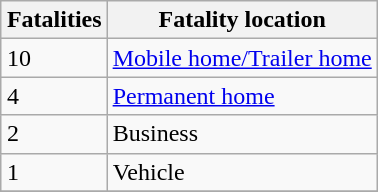<table class="wikitable" style="float:right;">
<tr>
<th>Fatalities</th>
<th>Fatality location</th>
</tr>
<tr>
<td>10</td>
<td><a href='#'>Mobile home/Trailer home</a></td>
</tr>
<tr>
<td>4</td>
<td><a href='#'>Permanent home</a></td>
</tr>
<tr>
<td>2</td>
<td>Business</td>
</tr>
<tr>
<td>1</td>
<td>Vehicle</td>
</tr>
<tr>
</tr>
</table>
